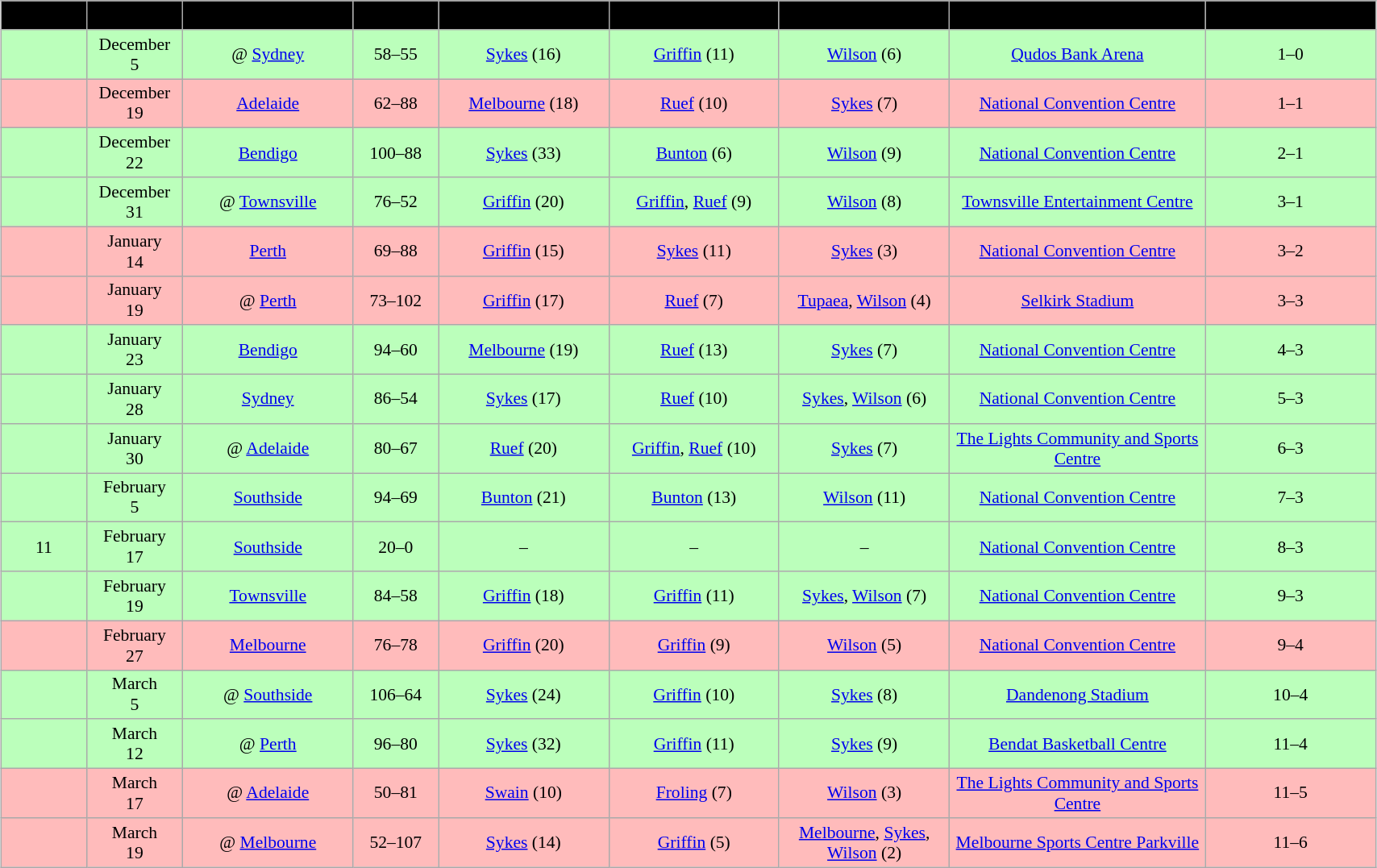<table class="wikitable" style="font-size:90%; text-align: center; width: 90%; margin:1em auto;">
<tr>
<th style="background:black; width: 5%;"><span>Game</span></th>
<th style="background:black; width: 5%;"><span>Date</span></th>
<th style="background:black; width: 10%;"><span>Team</span></th>
<th style="background:black; width: 5%;"><span>Score</span></th>
<th style="background:black; width: 10%;"><span>High points</span></th>
<th style="background:black; width: 10%;"><span>High rebounds</span></th>
<th style="background:black; width: 10%;"><span>High assists</span></th>
<th style="background:black; width: 15%;"><span>Location</span></th>
<th style="background:black; width: 10%;"><span>Record</span></th>
</tr>
<tr style= "background:#bfb;">
<td></td>
<td>December <br> 5</td>
<td>@ <a href='#'>Sydney</a></td>
<td>58–55</td>
<td><a href='#'>Sykes</a> (16)</td>
<td><a href='#'>Griffin</a> (11)</td>
<td><a href='#'>Wilson</a> (6)</td>
<td><a href='#'>Qudos Bank Arena</a></td>
<td>1–0</td>
</tr>
<tr style= "background:#fbb;">
<td></td>
<td>December <br> 19</td>
<td><a href='#'>Adelaide</a></td>
<td>62–88</td>
<td><a href='#'>Melbourne</a> (18)</td>
<td><a href='#'>Ruef</a> (10)</td>
<td><a href='#'>Sykes</a> (7)</td>
<td><a href='#'>National Convention Centre</a></td>
<td>1–1</td>
</tr>
<tr style= "background:#bfb;">
<td></td>
<td>December <br> 22</td>
<td><a href='#'>Bendigo</a></td>
<td>100–88</td>
<td><a href='#'>Sykes</a> (33)</td>
<td><a href='#'>Bunton</a> (6)</td>
<td><a href='#'>Wilson</a> (9)</td>
<td><a href='#'>National Convention Centre</a></td>
<td>2–1</td>
</tr>
<tr style= "background:#bfb;">
<td></td>
<td>December <br> 31</td>
<td>@ <a href='#'>Townsville</a></td>
<td>76–52</td>
<td><a href='#'>Griffin</a> (20)</td>
<td><a href='#'>Griffin</a>, <a href='#'>Ruef</a> (9)</td>
<td><a href='#'>Wilson</a> (8)</td>
<td><a href='#'>Townsville Entertainment Centre</a></td>
<td>3–1</td>
</tr>
<tr style= "background:#fbb;">
<td></td>
<td>January <br> 14</td>
<td><a href='#'>Perth</a></td>
<td>69–88</td>
<td><a href='#'>Griffin</a> (15)</td>
<td><a href='#'>Sykes</a> (11)</td>
<td><a href='#'>Sykes</a> (3)</td>
<td><a href='#'>National Convention Centre</a></td>
<td>3–2</td>
</tr>
<tr style= "background:#fbb;">
<td></td>
<td>January <br> 19</td>
<td>@ <a href='#'>Perth</a></td>
<td>73–102</td>
<td><a href='#'>Griffin</a> (17)</td>
<td><a href='#'>Ruef</a> (7)</td>
<td><a href='#'>Tupaea</a>, <a href='#'>Wilson</a> (4)</td>
<td><a href='#'>Selkirk Stadium</a></td>
<td>3–3</td>
</tr>
<tr style= "background:#bfb;">
<td></td>
<td>January <br> 23</td>
<td><a href='#'>Bendigo</a></td>
<td>94–60</td>
<td><a href='#'>Melbourne</a> (19)</td>
<td><a href='#'>Ruef</a> (13)</td>
<td><a href='#'>Sykes</a> (7)</td>
<td><a href='#'>National Convention Centre</a></td>
<td>4–3</td>
</tr>
<tr style= "background:#bfb;">
<td></td>
<td>January <br> 28</td>
<td><a href='#'>Sydney</a></td>
<td>86–54</td>
<td><a href='#'>Sykes</a> (17)</td>
<td><a href='#'>Ruef</a> (10)</td>
<td><a href='#'>Sykes</a>, <a href='#'>Wilson</a> (6)</td>
<td><a href='#'>National Convention Centre</a></td>
<td>5–3</td>
</tr>
<tr style= "background:#bfb;">
<td></td>
<td>January <br> 30</td>
<td>@ <a href='#'>Adelaide</a></td>
<td>80–67</td>
<td><a href='#'>Ruef</a> (20)</td>
<td><a href='#'>Griffin</a>, <a href='#'>Ruef</a> (10)</td>
<td><a href='#'>Sykes</a> (7)</td>
<td><a href='#'>The Lights Community and Sports Centre</a></td>
<td>6–3</td>
</tr>
<tr style= "background:#bfb;">
<td></td>
<td>February <br> 5</td>
<td><a href='#'>Southside</a></td>
<td>94–69</td>
<td><a href='#'>Bunton</a> (21)</td>
<td><a href='#'>Bunton</a> (13)</td>
<td><a href='#'>Wilson</a> (11)</td>
<td><a href='#'>National Convention Centre</a></td>
<td>7–3</td>
</tr>
<tr style= "background:#bfb;">
<td>11</td>
<td>February <br> 17</td>
<td><a href='#'>Southside</a></td>
<td>20–0</td>
<td>–</td>
<td>–</td>
<td>–</td>
<td><a href='#'>National Convention Centre</a></td>
<td>8–3</td>
</tr>
<tr style= "background:#bfb;">
<td></td>
<td>February <br> 19</td>
<td><a href='#'>Townsville</a></td>
<td>84–58</td>
<td><a href='#'>Griffin</a> (18)</td>
<td><a href='#'>Griffin</a> (11)</td>
<td><a href='#'>Sykes</a>, <a href='#'>Wilson</a> (7)</td>
<td><a href='#'>National Convention Centre</a></td>
<td>9–3</td>
</tr>
<tr style= "background:#fbb;">
<td></td>
<td>February <br> 27</td>
<td><a href='#'>Melbourne</a></td>
<td>76–78</td>
<td><a href='#'>Griffin</a> (20)</td>
<td><a href='#'>Griffin</a> (9)</td>
<td><a href='#'>Wilson</a> (5)</td>
<td><a href='#'>National Convention Centre</a></td>
<td>9–4</td>
</tr>
<tr style= "background:#bfb;">
<td></td>
<td>March <br> 5</td>
<td>@ <a href='#'>Southside</a></td>
<td>106–64</td>
<td><a href='#'>Sykes</a> (24)</td>
<td><a href='#'>Griffin</a> (10)</td>
<td><a href='#'>Sykes</a> (8)</td>
<td><a href='#'>Dandenong Stadium</a></td>
<td>10–4</td>
</tr>
<tr style= "background:#bfb;">
<td></td>
<td>March <br> 12</td>
<td>@ <a href='#'>Perth</a></td>
<td>96–80</td>
<td><a href='#'>Sykes</a> (32)</td>
<td><a href='#'>Griffin</a> (11)</td>
<td><a href='#'>Sykes</a> (9)</td>
<td><a href='#'>Bendat Basketball Centre</a></td>
<td>11–4</td>
</tr>
<tr style= "background:#fbb;">
<td></td>
<td>March <br> 17</td>
<td>@ <a href='#'>Adelaide</a></td>
<td>50–81</td>
<td><a href='#'>Swain</a> (10)</td>
<td><a href='#'>Froling</a> (7)</td>
<td><a href='#'>Wilson</a> (3)</td>
<td><a href='#'>The Lights Community and Sports Centre</a></td>
<td>11–5</td>
</tr>
<tr style= "background:#fbb;">
<td></td>
<td>March <br> 19</td>
<td>@ <a href='#'>Melbourne</a></td>
<td>52–107</td>
<td><a href='#'>Sykes</a> (14)</td>
<td><a href='#'>Griffin</a> (5)</td>
<td><a href='#'>Melbourne</a>, <a href='#'>Sykes</a>,<br> <a href='#'>Wilson</a> (2)</td>
<td><a href='#'>Melbourne Sports Centre Parkville</a></td>
<td>11–6</td>
</tr>
</table>
